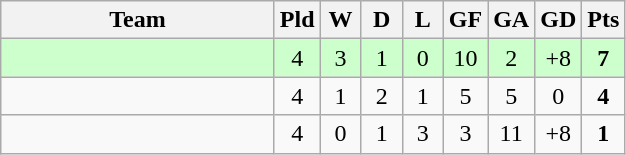<table class="wikitable" style="text-align:center;">
<tr>
<th width=175>Team</th>
<th style="width:20px;" abbr="Played">Pld</th>
<th style="width:20px;" abbr="Won">W</th>
<th style="width:20px;" abbr="Drawn">D</th>
<th style="width:20px;" abbr="Lost">L</th>
<th style="width:20px;" abbr="Goals for">GF</th>
<th style="width:20px;" abbr="Goals against">GA</th>
<th style="width:20px;" abbr="Goal difference">GD</th>
<th style="width:20px;" abbr="Points">Pts</th>
</tr>
<tr bgcolor="#ccffcc">
<td align=left></td>
<td>4</td>
<td>3</td>
<td>1</td>
<td>0</td>
<td>10</td>
<td>2</td>
<td>+8</td>
<td><strong>7</strong></td>
</tr>
<tr>
<td align=left></td>
<td>4</td>
<td>1</td>
<td>2</td>
<td>1</td>
<td>5</td>
<td>5</td>
<td>0</td>
<td><strong>4</strong></td>
</tr>
<tr>
<td align=left></td>
<td>4</td>
<td>0</td>
<td>1</td>
<td>3</td>
<td>3</td>
<td>11</td>
<td>+8</td>
<td><strong>1</strong></td>
</tr>
</table>
